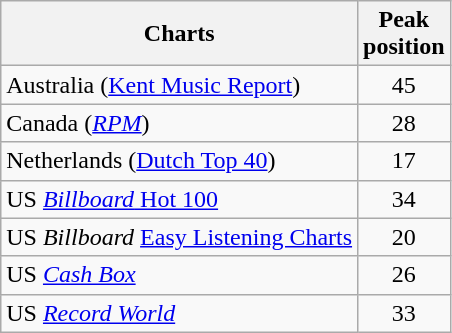<table class="wikitable sortable">
<tr>
<th>Charts</th>
<th>Peak<br>position</th>
</tr>
<tr>
<td>Australia (<a href='#'>Kent Music Report</a>)</td>
<td align="center">45</td>
</tr>
<tr>
<td>Canada (<em><a href='#'>RPM</a></em>)</td>
<td align="center">28</td>
</tr>
<tr>
<td>Netherlands (<a href='#'>Dutch Top 40</a>)</td>
<td align="center">17</td>
</tr>
<tr>
<td>US <a href='#'><em>Billboard</em> Hot 100</a></td>
<td align="center">34</td>
</tr>
<tr>
<td>US <em>Billboard</em> <a href='#'>Easy Listening Charts</a></td>
<td align="center">20</td>
</tr>
<tr>
<td>US <em><a href='#'>Cash Box</a></em></td>
<td align="center">26</td>
</tr>
<tr>
<td>US <em><a href='#'>Record World</a></em></td>
<td align="center">33</td>
</tr>
</table>
